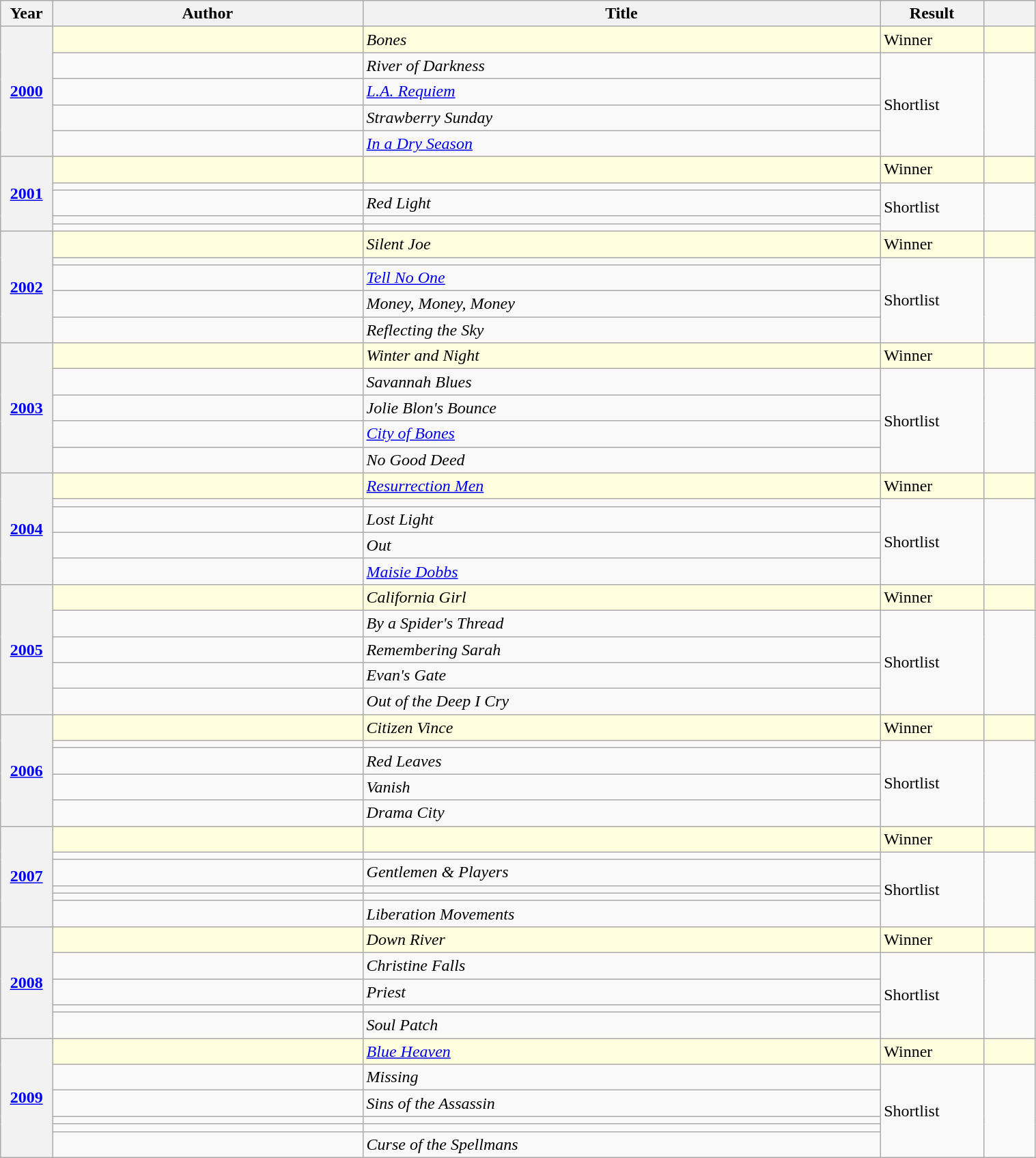<table class="wikitable sortable mw-collapsible" style="width:80%">
<tr>
<th scope="col" width="5%">Year</th>
<th scope="col" width="30%">Author</th>
<th scope="col" width="50%">Title</th>
<th scope="col" width="10%">Result</th>
<th scope="col" width="5%"></th>
</tr>
<tr style="background:lightyellow;">
<th rowspan="5"><a href='#'>2000</a></th>
<td></td>
<td><em>Bones</em></td>
<td>Winner</td>
<td></td>
</tr>
<tr>
<td></td>
<td><em>River of Darkness</em></td>
<td rowspan="4">Shortlist</td>
<td rowspan="4"></td>
</tr>
<tr>
<td></td>
<td><em><a href='#'>L.A. Requiem</a></em></td>
</tr>
<tr>
<td></td>
<td><em>Strawberry Sunday</em></td>
</tr>
<tr>
<td></td>
<td><em><a href='#'>In a Dry Season</a></em></td>
</tr>
<tr style="background:lightyellow;">
<th rowspan="5"><a href='#'>2001</a></th>
<td></td>
<td></td>
<td>Winner</td>
<td></td>
</tr>
<tr>
<td></td>
<td></td>
<td rowspan="4">Shortlist</td>
<td rowspan="4"></td>
</tr>
<tr>
<td></td>
<td><em>Red Light</em></td>
</tr>
<tr>
<td></td>
<td></td>
</tr>
<tr>
<td></td>
<td></td>
</tr>
<tr style="background:lightyellow;">
<th rowspan="5"><a href='#'>2002</a></th>
<td></td>
<td><em>Silent Joe</em></td>
<td>Winner</td>
<td></td>
</tr>
<tr>
<td></td>
<td></td>
<td rowspan="4">Shortlist</td>
<td rowspan="4"></td>
</tr>
<tr>
<td></td>
<td><em><a href='#'>Tell No One</a></em></td>
</tr>
<tr>
<td></td>
<td><em>Money, Money, Money</em></td>
</tr>
<tr>
<td></td>
<td><em>Reflecting the Sky</em></td>
</tr>
<tr style="background:lightyellow;">
<th rowspan="5"><a href='#'>2003</a></th>
<td></td>
<td><em>Winter and Night</em></td>
<td>Winner</td>
<td></td>
</tr>
<tr>
<td></td>
<td><em>Savannah Blues</em></td>
<td rowspan="4">Shortlist</td>
<td rowspan="4"></td>
</tr>
<tr>
<td></td>
<td><em>Jolie Blon's Bounce</em></td>
</tr>
<tr>
<td></td>
<td><em><a href='#'>City of Bones</a></em></td>
</tr>
<tr>
<td></td>
<td><em>No Good Deed</em></td>
</tr>
<tr style="background:lightyellow;">
<th rowspan="5"><a href='#'>2004</a></th>
<td></td>
<td><em><a href='#'>Resurrection Men</a></em></td>
<td>Winner</td>
<td></td>
</tr>
<tr>
<td></td>
<td></td>
<td rowspan="4">Shortlist</td>
<td rowspan="4"></td>
</tr>
<tr>
<td></td>
<td><em>Lost Light</em></td>
</tr>
<tr>
<td></td>
<td><em>Out</em></td>
</tr>
<tr>
<td></td>
<td><em><a href='#'>Maisie Dobbs</a></em></td>
</tr>
<tr style="background:lightyellow;">
<th rowspan="5"><a href='#'>2005</a></th>
<td></td>
<td><em>California Girl</em></td>
<td>Winner</td>
<td></td>
</tr>
<tr>
<td></td>
<td><em>By a Spider's Thread</em></td>
<td rowspan="4">Shortlist</td>
<td rowspan="4"></td>
</tr>
<tr>
<td></td>
<td><em>Remembering Sarah</em></td>
</tr>
<tr>
<td></td>
<td><em>Evan's Gate</em></td>
</tr>
<tr>
<td></td>
<td><em>Out of the Deep I Cry</em></td>
</tr>
<tr style="background:lightyellow;">
<th rowspan="5"><a href='#'>2006</a></th>
<td></td>
<td><em>Citizen Vince</em></td>
<td>Winner</td>
<td></td>
</tr>
<tr>
<td></td>
<td></td>
<td rowspan="4">Shortlist</td>
<td rowspan="4"></td>
</tr>
<tr>
<td></td>
<td><em>Red Leaves</em></td>
</tr>
<tr>
<td></td>
<td><em>Vanish</em></td>
</tr>
<tr>
<td></td>
<td><em>Drama City</em></td>
</tr>
<tr style="background:lightyellow;">
<th rowspan="6"><a href='#'>2007</a></th>
<td></td>
<td></td>
<td>Winner</td>
<td></td>
</tr>
<tr>
<td></td>
<td></td>
<td rowspan="5">Shortlist</td>
<td rowspan="5"></td>
</tr>
<tr>
<td></td>
<td><em>Gentlemen & Players</em></td>
</tr>
<tr>
<td></td>
<td></td>
</tr>
<tr>
<td></td>
<td></td>
</tr>
<tr>
<td></td>
<td><em>Liberation Movements</em></td>
</tr>
<tr style="background:lightyellow;">
<th rowspan="5"><a href='#'>2008</a></th>
<td></td>
<td><em>Down River</em></td>
<td>Winner</td>
<td></td>
</tr>
<tr>
<td></td>
<td><em>Christine Falls</em></td>
<td rowspan="4">Shortlist</td>
<td rowspan="4"></td>
</tr>
<tr>
<td></td>
<td><em>Priest</em></td>
</tr>
<tr>
<td></td>
<td></td>
</tr>
<tr>
<td></td>
<td><em>Soul Patch</em></td>
</tr>
<tr style="background:lightyellow;">
<th rowspan="6"><a href='#'>2009</a></th>
<td></td>
<td><em><a href='#'>Blue Heaven</a></em></td>
<td>Winner</td>
<td></td>
</tr>
<tr>
<td></td>
<td><em>Missing</em></td>
<td rowspan="5">Shortlist</td>
<td rowspan="5"></td>
</tr>
<tr>
<td></td>
<td><em>Sins of the Assassin</em></td>
</tr>
<tr>
<td></td>
<td></td>
</tr>
<tr>
<td></td>
<td></td>
</tr>
<tr>
<td></td>
<td><em>Curse of the Spellmans</em></td>
</tr>
</table>
